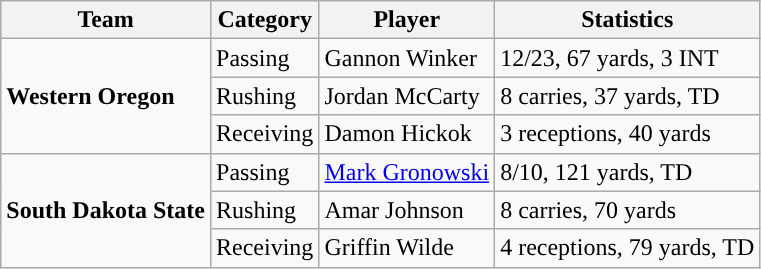<table class="wikitable" style="float: left;">
<tr>
<th>Team</th>
<th>Category</th>
<th>Player</th>
<th>Statistics</th>
</tr>
<tr>
<td rowspan=3><strong>Western Oregon</strong></td>
<td>Passing</td>
<td>Gannon Winker</td>
<td>12/23, 67 yards, 3 INT</td>
</tr>
<tr>
<td>Rushing</td>
<td>Jordan McCarty</td>
<td>8 carries, 37 yards, TD</td>
</tr>
<tr>
<td>Receiving</td>
<td>Damon Hickok</td>
<td>3 receptions, 40 yards</td>
</tr>
<tr>
<td rowspan=3><strong>South Dakota State</strong></td>
<td>Passing</td>
<td><a href='#'>Mark Gronowski</a></td>
<td>8/10, 121 yards, TD</td>
</tr>
<tr>
<td>Rushing</td>
<td>Amar Johnson</td>
<td>8 carries, 70 yards</td>
</tr>
<tr>
<td>Receiving</td>
<td>Griffin Wilde</td>
<td>4 receptions, 79 yards, TD</td>
</tr>
</table>
